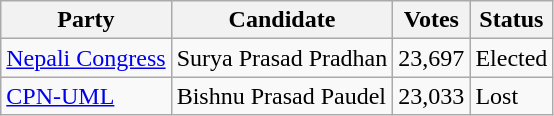<table class="wikitable">
<tr>
<th>Party</th>
<th>Candidate</th>
<th>Votes</th>
<th>Status</th>
</tr>
<tr>
<td><a href='#'>Nepali Congress</a></td>
<td>Surya Prasad Pradhan</td>
<td>23,697</td>
<td>Elected</td>
</tr>
<tr>
<td><a href='#'>CPN-UML</a></td>
<td>Bishnu Prasad Paudel</td>
<td>23,033</td>
<td>Lost</td>
</tr>
</table>
